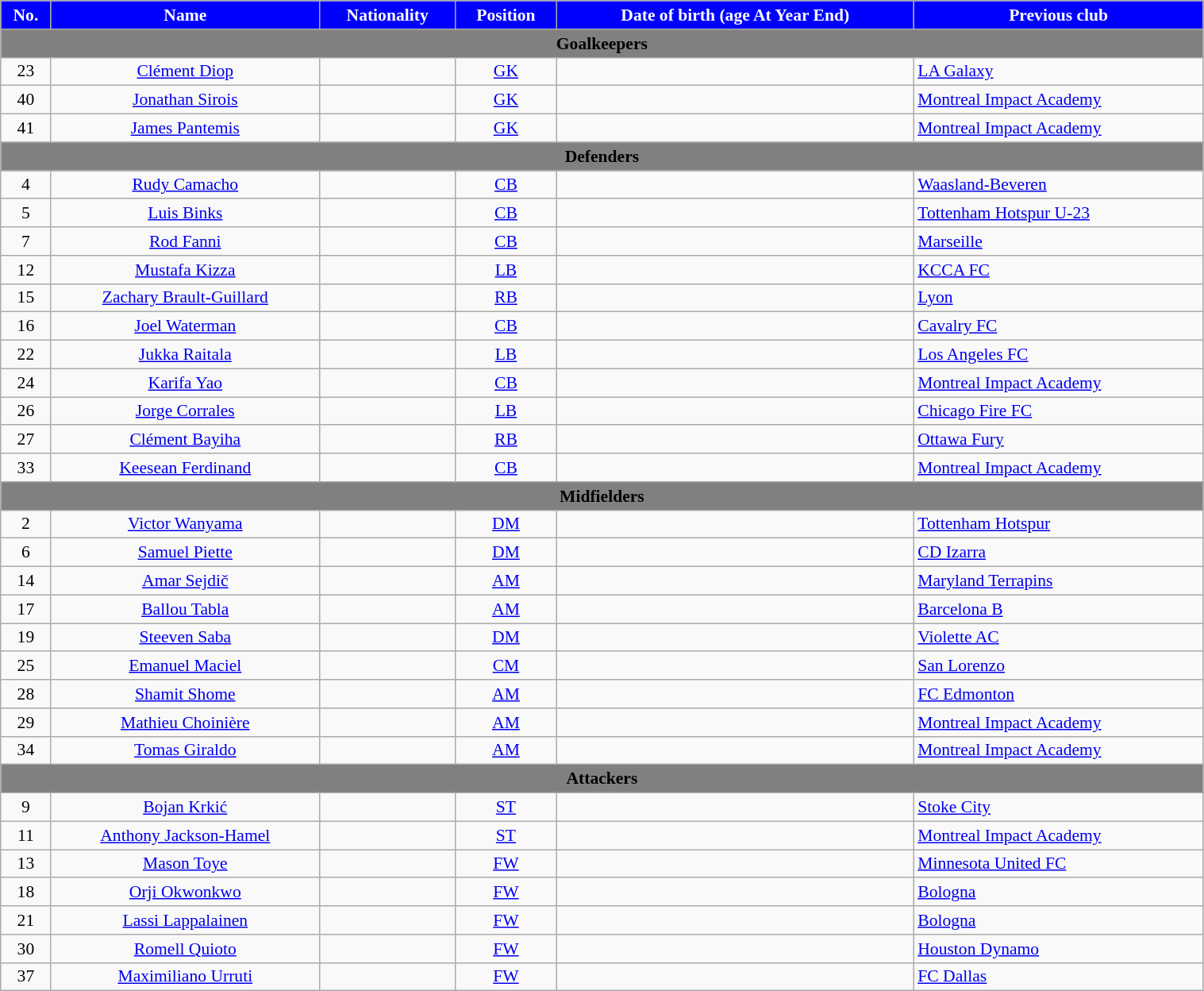<table class="wikitable"  style="text-align:center; font-size:90%; width:80%;">
<tr>
<th style="background:#00f; color:white; text-align:center;">No.</th>
<th style="background:#00f; color:white; text-align:center;">Name</th>
<th style="background:#00f; color:white; text-align:center;">Nationality</th>
<th style="background:#00f; color:white; text-align:center;">Position</th>
<th style="background:#00f; color:white; text-align:center;">Date of birth (age At Year End)</th>
<th style="background:#00f; color:white; text-align:center;">Previous club</th>
</tr>
<tr>
<th colspan="8" style="background:gray; color:black; text-align:center;">Goalkeepers</th>
</tr>
<tr>
<td>23</td>
<td><a href='#'>Clément Diop</a></td>
<td></td>
<td><a href='#'>GK</a></td>
<td></td>
<td align="left"> <a href='#'>LA Galaxy</a></td>
</tr>
<tr>
<td>40</td>
<td><a href='#'>Jonathan Sirois</a></td>
<td></td>
<td><a href='#'>GK</a></td>
<td></td>
<td align="left"> <a href='#'>Montreal Impact Academy</a></td>
</tr>
<tr>
<td>41</td>
<td><a href='#'>James Pantemis</a></td>
<td></td>
<td><a href='#'>GK</a></td>
<td></td>
<td align="left"> <a href='#'>Montreal Impact Academy</a></td>
</tr>
<tr>
<th colspan="8" style="background:gray; color:black; text-align:center;">Defenders</th>
</tr>
<tr>
<td>4</td>
<td><a href='#'>Rudy Camacho</a></td>
<td></td>
<td><a href='#'>CB</a></td>
<td></td>
<td align="left"> <a href='#'>Waasland-Beveren</a></td>
</tr>
<tr>
<td>5</td>
<td><a href='#'>Luis Binks</a></td>
<td></td>
<td><a href='#'>CB</a></td>
<td></td>
<td align="left"> <a href='#'>Tottenham Hotspur U-23</a></td>
</tr>
<tr>
<td>7</td>
<td><a href='#'>Rod Fanni</a></td>
<td></td>
<td><a href='#'>CB</a></td>
<td></td>
<td align="left"> <a href='#'>Marseille</a></td>
</tr>
<tr>
<td>12</td>
<td><a href='#'>Mustafa Kizza</a></td>
<td></td>
<td><a href='#'>LB</a></td>
<td></td>
<td align="left"> <a href='#'>KCCA FC</a></td>
</tr>
<tr>
<td>15</td>
<td><a href='#'>Zachary Brault-Guillard</a></td>
<td></td>
<td><a href='#'>RB</a></td>
<td></td>
<td align="left"> <a href='#'>Lyon</a></td>
</tr>
<tr>
<td>16</td>
<td><a href='#'>Joel Waterman</a></td>
<td></td>
<td><a href='#'>CB</a></td>
<td></td>
<td align="left"> <a href='#'>Cavalry FC</a></td>
</tr>
<tr>
<td>22</td>
<td><a href='#'>Jukka Raitala</a></td>
<td></td>
<td><a href='#'>LB</a></td>
<td></td>
<td align="left"> <a href='#'>Los Angeles FC</a></td>
</tr>
<tr>
<td>24</td>
<td><a href='#'>Karifa Yao</a></td>
<td></td>
<td><a href='#'>CB</a></td>
<td></td>
<td align="left"> <a href='#'>Montreal Impact Academy</a></td>
</tr>
<tr>
<td>26</td>
<td><a href='#'>Jorge Corrales</a></td>
<td></td>
<td><a href='#'>LB</a></td>
<td></td>
<td align="left"> <a href='#'>Chicago Fire FC</a></td>
</tr>
<tr>
<td>27</td>
<td><a href='#'>Clément Bayiha</a></td>
<td></td>
<td><a href='#'>RB</a></td>
<td></td>
<td align="left"> <a href='#'>Ottawa Fury</a></td>
</tr>
<tr>
<td>33</td>
<td><a href='#'>Keesean Ferdinand</a></td>
<td></td>
<td><a href='#'>CB</a></td>
<td></td>
<td align="left"> <a href='#'>Montreal Impact Academy</a></td>
</tr>
<tr>
<th colspan="8" style="background:gray; color:black; text-align:center;">Midfielders</th>
</tr>
<tr>
<td>2</td>
<td><a href='#'>Victor Wanyama</a></td>
<td></td>
<td><a href='#'>DM</a></td>
<td></td>
<td align="left"> <a href='#'>Tottenham Hotspur</a></td>
</tr>
<tr>
<td>6</td>
<td><a href='#'>Samuel Piette</a></td>
<td></td>
<td><a href='#'>DM</a></td>
<td></td>
<td align="left"> <a href='#'>CD Izarra</a></td>
</tr>
<tr>
<td>14</td>
<td><a href='#'>Amar Sejdič</a></td>
<td></td>
<td><a href='#'>AM</a></td>
<td></td>
<td align="left"> <a href='#'>Maryland Terrapins</a></td>
</tr>
<tr>
<td>17</td>
<td><a href='#'>Ballou Tabla</a></td>
<td></td>
<td><a href='#'>AM</a></td>
<td></td>
<td align="left"> <a href='#'>Barcelona B</a></td>
</tr>
<tr>
<td>19</td>
<td><a href='#'>Steeven Saba</a></td>
<td></td>
<td><a href='#'>DM</a></td>
<td></td>
<td align="left"> <a href='#'>Violette AC</a></td>
</tr>
<tr>
<td>25</td>
<td><a href='#'>Emanuel Maciel</a></td>
<td></td>
<td><a href='#'>CM</a></td>
<td></td>
<td align="left"> <a href='#'>San Lorenzo</a></td>
</tr>
<tr>
<td>28</td>
<td><a href='#'>Shamit Shome</a></td>
<td></td>
<td><a href='#'>AM</a></td>
<td></td>
<td align="left"> <a href='#'>FC Edmonton</a></td>
</tr>
<tr>
<td>29</td>
<td><a href='#'>Mathieu Choinière</a></td>
<td></td>
<td><a href='#'>AM</a></td>
<td></td>
<td align="left"> <a href='#'>Montreal Impact Academy</a></td>
</tr>
<tr>
<td>34</td>
<td><a href='#'>Tomas Giraldo</a></td>
<td></td>
<td><a href='#'>AM</a></td>
<td></td>
<td align="left"> <a href='#'>Montreal Impact Academy</a></td>
</tr>
<tr>
<th colspan="8" style="background:gray; color:black; text-align:center;">Attackers</th>
</tr>
<tr>
<td>9</td>
<td><a href='#'>Bojan Krkić</a></td>
<td></td>
<td><a href='#'>ST</a></td>
<td></td>
<td align="left"> <a href='#'>Stoke City</a></td>
</tr>
<tr>
<td>11</td>
<td><a href='#'>Anthony Jackson-Hamel</a></td>
<td></td>
<td><a href='#'>ST</a></td>
<td></td>
<td align="left"> <a href='#'>Montreal Impact Academy</a></td>
</tr>
<tr>
<td>13</td>
<td><a href='#'>Mason Toye</a></td>
<td></td>
<td><a href='#'>FW</a></td>
<td></td>
<td align="left"> <a href='#'>Minnesota United FC</a></td>
</tr>
<tr>
<td>18</td>
<td><a href='#'>Orji Okwonkwo</a></td>
<td></td>
<td><a href='#'>FW</a></td>
<td></td>
<td align="left"> <a href='#'>Bologna</a></td>
</tr>
<tr>
<td>21</td>
<td><a href='#'>Lassi Lappalainen</a></td>
<td></td>
<td><a href='#'>FW</a></td>
<td></td>
<td align="left"> <a href='#'>Bologna</a></td>
</tr>
<tr>
<td>30</td>
<td><a href='#'>Romell Quioto</a></td>
<td></td>
<td><a href='#'>FW</a></td>
<td></td>
<td align="left"> <a href='#'>Houston Dynamo</a></td>
</tr>
<tr>
<td>37</td>
<td><a href='#'>Maximiliano Urruti</a></td>
<td></td>
<td><a href='#'>FW</a></td>
<td></td>
<td align="left"> <a href='#'>FC Dallas</a></td>
</tr>
</table>
